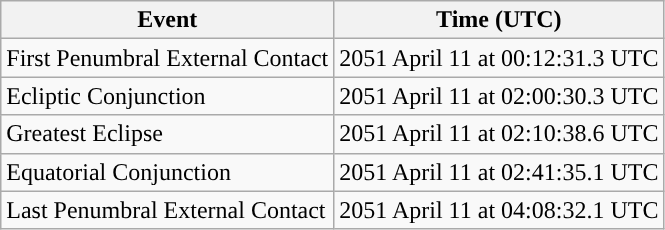<table class="wikitable">
<tr>
<th>Event</th>
<th>Time (UTC)</th>
</tr>
<tr>
<td>First Penumbral External Contact</td>
<td>2051 April 11 at 00:12:31.3 UTC</td>
</tr>
<tr>
<td>Ecliptic Conjunction</td>
<td>2051 April 11 at 02:00:30.3 UTC</td>
</tr>
<tr>
<td>Greatest Eclipse</td>
<td>2051 April 11 at 02:10:38.6 UTC</td>
</tr>
<tr>
<td>Equatorial Conjunction</td>
<td>2051 April 11 at 02:41:35.1 UTC</td>
</tr>
<tr>
<td>Last Penumbral External Contact</td>
<td>2051 April 11 at 04:08:32.1 UTC</td>
</tr>
</table>
